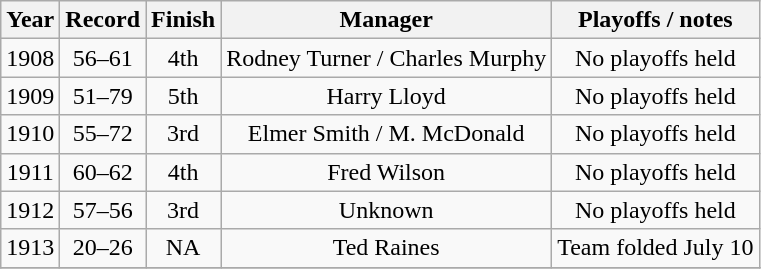<table class="wikitable" style="text-align:center">
<tr align=center>
<th>Year</th>
<th>Record</th>
<th>Finish</th>
<th>Manager</th>
<th>Playoffs / notes</th>
</tr>
<tr align=center>
<td>1908</td>
<td>56–61</td>
<td>4th</td>
<td>Rodney Turner / Charles Murphy</td>
<td>No playoffs held</td>
</tr>
<tr align=center>
<td>1909</td>
<td>51–79</td>
<td>5th</td>
<td>Harry Lloyd</td>
<td>No playoffs held</td>
</tr>
<tr align=center>
<td>1910</td>
<td>55–72</td>
<td>3rd</td>
<td>Elmer Smith / M. McDonald</td>
<td>No playoffs held</td>
</tr>
<tr align=center>
<td>1911</td>
<td>60–62</td>
<td>4th</td>
<td>Fred Wilson</td>
<td>No playoffs held</td>
</tr>
<tr align=center>
<td>1912</td>
<td>57–56</td>
<td>3rd</td>
<td>Unknown</td>
<td>No playoffs held</td>
</tr>
<tr align=center>
<td>1913</td>
<td>20–26</td>
<td>NA</td>
<td>Ted Raines</td>
<td>Team folded July 10</td>
</tr>
<tr align=center>
</tr>
</table>
